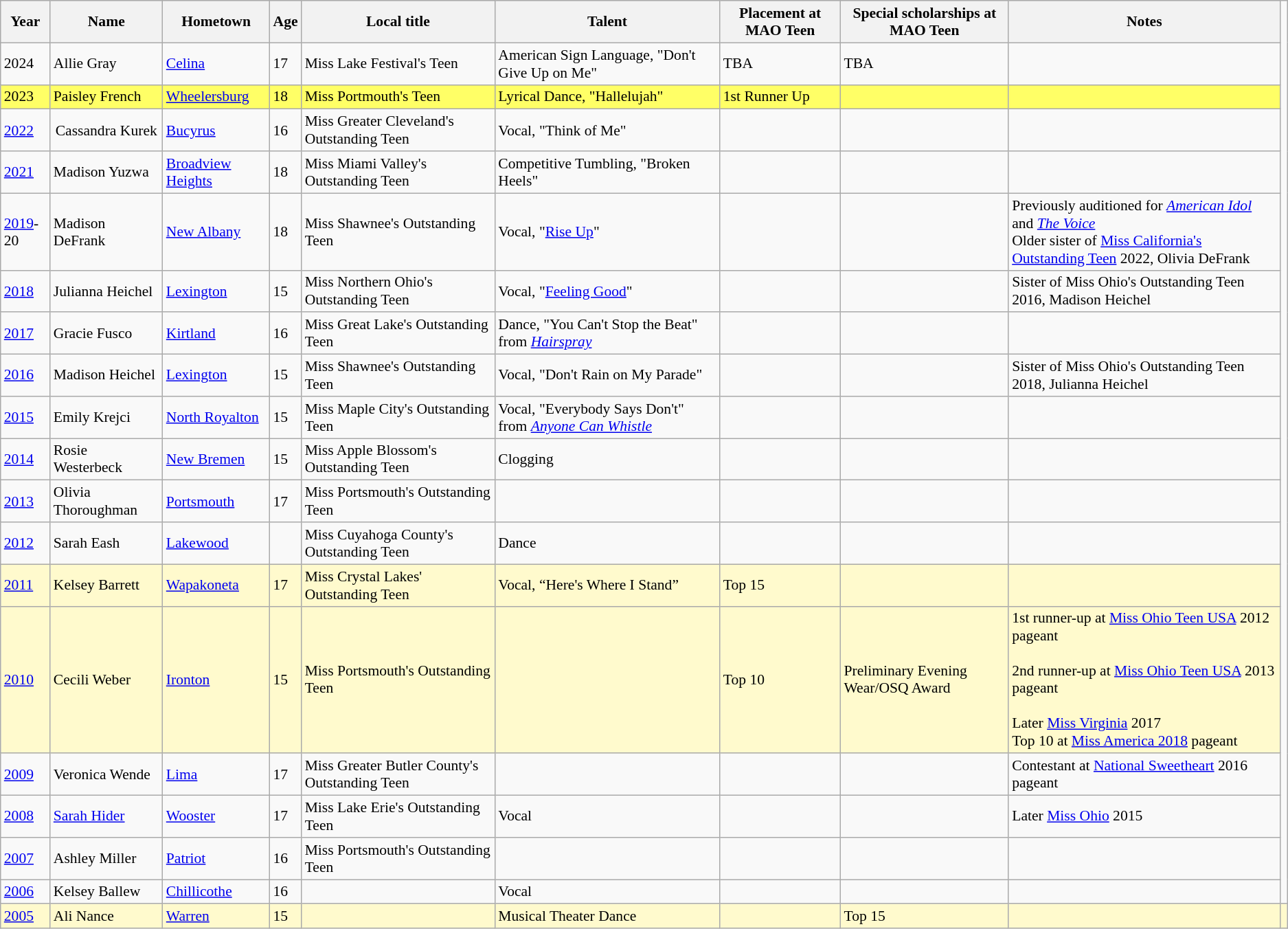<table class="wikitable sortable"style="font-size:90%;">
<tr bgcolor="#efefef">
<th>Year</th>
<th>Name</th>
<th>Hometown</th>
<th>Age</th>
<th>Local title</th>
<th>Talent</th>
<th>Placement at MAO Teen</th>
<th>Special scholarships at MAO Teen</th>
<th>Notes</th>
</tr>
<tr>
<td>2024</td>
<td>Allie Gray</td>
<td><a href='#'>Celina</a></td>
<td>17</td>
<td>Miss Lake Festival's Teen</td>
<td>American Sign Language, "Don't Give Up on Me"</td>
<td>TBA</td>
<td>TBA</td>
<td></td>
</tr>
<tr style="background-color:#FFFF66;">
<td>2023</td>
<td>Paisley French</td>
<td><a href='#'>Wheelersburg</a></td>
<td>18</td>
<td>Miss Portmouth's Teen</td>
<td>Lyrical Dance, "Hallelujah"</td>
<td>1st Runner Up</td>
<td></td>
<td></td>
</tr>
<tr>
<td><a href='#'>2022</a></td>
<td align="center">Cassandra Kurek</td>
<td><a href='#'>Bucyrus</a></td>
<td>16</td>
<td>Miss Greater Cleveland's Outstanding Teen</td>
<td>Vocal, "Think of Me"</td>
<td></td>
<td></td>
<td></td>
</tr>
<tr>
<td><a href='#'>2021</a></td>
<td>Madison Yuzwa</td>
<td><a href='#'>Broadview Heights</a></td>
<td>18</td>
<td>Miss Miami Valley's Outstanding Teen</td>
<td>Competitive Tumbling, "Broken Heels"</td>
<td></td>
<td></td>
<td></td>
</tr>
<tr>
<td><a href='#'>2019</a>-20</td>
<td>Madison DeFrank</td>
<td><a href='#'>New Albany</a></td>
<td>18</td>
<td>Miss Shawnee's Outstanding Teen</td>
<td>Vocal, "<a href='#'>Rise Up</a>"</td>
<td></td>
<td></td>
<td>Previously auditioned for <em><a href='#'>American Idol</a></em> and <em><a href='#'>The Voice</a></em><br>Older sister of <a href='#'>Miss California's Outstanding Teen</a> 2022, Olivia DeFrank</td>
</tr>
<tr>
<td><a href='#'>2018</a></td>
<td>Julianna Heichel</td>
<td><a href='#'>Lexington</a></td>
<td>15</td>
<td>Miss Northern Ohio's Outstanding Teen</td>
<td>Vocal, "<a href='#'>Feeling Good</a>"</td>
<td></td>
<td></td>
<td>Sister of Miss Ohio's Outstanding Teen 2016, Madison Heichel</td>
</tr>
<tr>
<td><a href='#'>2017</a></td>
<td>Gracie Fusco</td>
<td><a href='#'>Kirtland</a></td>
<td>16</td>
<td>Miss Great Lake's Outstanding Teen</td>
<td>Dance, "You Can't Stop the Beat" from <em><a href='#'>Hairspray</a></em></td>
<td></td>
<td></td>
<td></td>
</tr>
<tr>
<td><a href='#'>2016</a></td>
<td>Madison Heichel</td>
<td><a href='#'>Lexington</a></td>
<td>15</td>
<td>Miss Shawnee's Outstanding Teen</td>
<td>Vocal, "Don't Rain on My Parade"</td>
<td></td>
<td></td>
<td>Sister of Miss Ohio's Outstanding Teen 2018, Julianna Heichel</td>
</tr>
<tr>
<td><a href='#'>2015</a></td>
<td>Emily Krejci</td>
<td><a href='#'>North Royalton</a></td>
<td>15</td>
<td>Miss Maple City's Outstanding Teen</td>
<td>Vocal, "Everybody Says Don't" from <em><a href='#'>Anyone Can Whistle</a></em></td>
<td></td>
<td></td>
<td></td>
</tr>
<tr>
<td><a href='#'>2014</a></td>
<td>Rosie Westerbeck</td>
<td><a href='#'>New Bremen</a></td>
<td>15</td>
<td>Miss Apple Blossom's Outstanding Teen</td>
<td>Clogging</td>
<td></td>
<td></td>
<td></td>
</tr>
<tr>
<td><a href='#'>2013</a></td>
<td>Olivia Thoroughman</td>
<td><a href='#'>Portsmouth</a></td>
<td>17</td>
<td>Miss Portsmouth's Outstanding Teen</td>
<td></td>
<td></td>
<td></td>
<td></td>
</tr>
<tr>
<td><a href='#'>2012</a></td>
<td>Sarah Eash</td>
<td><a href='#'>Lakewood</a></td>
<td></td>
<td>Miss Cuyahoga County's Outstanding Teen</td>
<td>Dance</td>
<td></td>
<td></td>
<td></td>
</tr>
<tr style="background-color:#FFFACD;">
<td><a href='#'>2011</a></td>
<td>Kelsey Barrett</td>
<td><a href='#'>Wapakoneta</a></td>
<td>17</td>
<td>Miss Crystal Lakes' Outstanding Teen</td>
<td>Vocal, “Here's Where I Stand”</td>
<td>Top 15</td>
<td></td>
<td></td>
</tr>
<tr style="background-color:#FFFACD;">
<td><a href='#'>2010</a></td>
<td>Cecili Weber</td>
<td><a href='#'>Ironton</a></td>
<td>15</td>
<td>Miss Portsmouth's Outstanding Teen</td>
<td></td>
<td>Top 10</td>
<td>Preliminary Evening Wear/OSQ Award</td>
<td>1st runner-up at <a href='#'>Miss Ohio Teen USA</a> 2012 pageant<br><br>2nd runner-up at <a href='#'>Miss Ohio Teen USA</a> 2013 pageant<br><br>Later <a href='#'>Miss Virginia</a> 2017<br>Top 10 at <a href='#'>Miss America 2018</a> pageant</td>
</tr>
<tr>
<td><a href='#'>2009</a></td>
<td>Veronica Wende</td>
<td><a href='#'>Lima</a></td>
<td>17</td>
<td>Miss Greater Butler County's Outstanding Teen</td>
<td></td>
<td></td>
<td></td>
<td>Contestant at <a href='#'>National Sweetheart</a> 2016 pageant</td>
</tr>
<tr>
<td><a href='#'>2008</a></td>
<td><a href='#'>Sarah Hider</a></td>
<td><a href='#'>Wooster</a></td>
<td>17</td>
<td>Miss Lake Erie's Outstanding Teen</td>
<td>Vocal</td>
<td></td>
<td></td>
<td>Later <a href='#'>Miss Ohio</a> 2015</td>
</tr>
<tr>
<td><a href='#'>2007</a></td>
<td>Ashley Miller</td>
<td><a href='#'>Patriot</a></td>
<td>16</td>
<td>Miss Portsmouth's Outstanding Teen</td>
<td></td>
<td></td>
<td></td>
<td></td>
</tr>
<tr>
<td><a href='#'>2006</a></td>
<td>Kelsey Ballew</td>
<td><a href='#'>Chillicothe</a></td>
<td>16</td>
<td></td>
<td>Vocal</td>
<td></td>
<td></td>
<td></td>
</tr>
<tr style="background-color:#FFFACD;">
<td><a href='#'>2005</a></td>
<td>Ali Nance</td>
<td><a href='#'>Warren</a></td>
<td>15</td>
<td></td>
<td>Musical Theater Dance</td>
<td></td>
<td>Top 15</td>
<td></td>
<td></td>
</tr>
</table>
